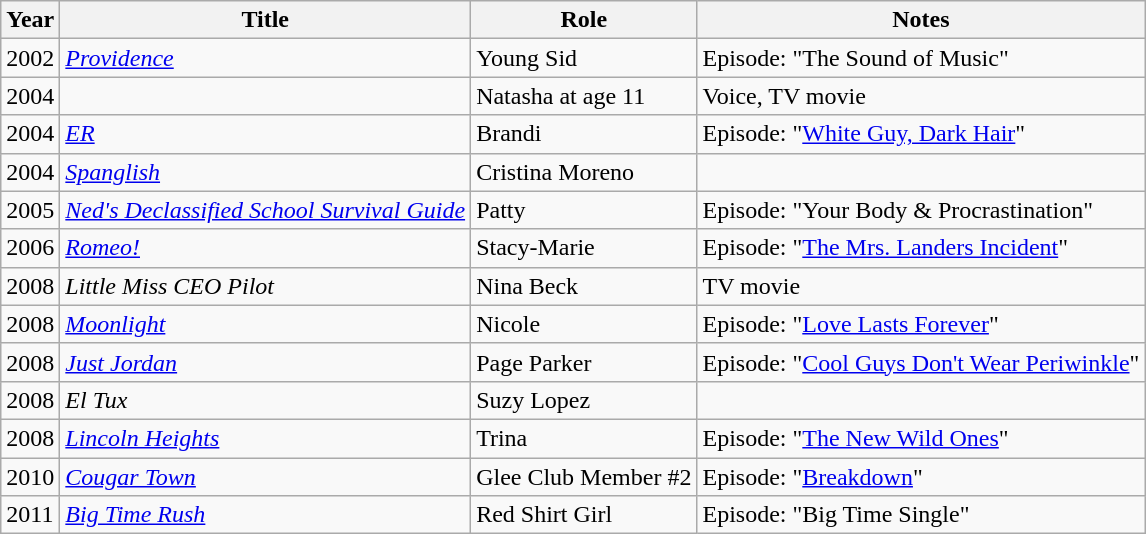<table class='wikitable sortable'>
<tr>
<th>Year</th>
<th>Title</th>
<th>Role</th>
<th class="unsortable">Notes</th>
</tr>
<tr>
<td>2002</td>
<td><em><a href='#'>Providence</a></em></td>
<td>Young Sid</td>
<td>Episode: "The Sound of Music"</td>
</tr>
<tr>
<td>2004</td>
<td><em></em></td>
<td>Natasha at age 11</td>
<td>Voice, TV movie</td>
</tr>
<tr>
<td>2004</td>
<td><em><a href='#'>ER</a></em></td>
<td>Brandi</td>
<td>Episode: "<a href='#'>White Guy, Dark Hair</a>"</td>
</tr>
<tr>
<td>2004</td>
<td><em><a href='#'>Spanglish</a></em></td>
<td>Cristina Moreno</td>
<td></td>
</tr>
<tr>
<td>2005</td>
<td><em><a href='#'>Ned's Declassified School Survival Guide</a></em></td>
<td>Patty</td>
<td>Episode: "Your Body & Procrastination"</td>
</tr>
<tr>
<td>2006</td>
<td><em><a href='#'>Romeo!</a></em></td>
<td>Stacy-Marie</td>
<td>Episode: "<a href='#'>The Mrs. Landers Incident</a>"</td>
</tr>
<tr>
<td>2008</td>
<td><em>Little Miss CEO Pilot</em></td>
<td>Nina Beck</td>
<td>TV movie</td>
</tr>
<tr>
<td>2008</td>
<td><em><a href='#'>Moonlight</a></em></td>
<td>Nicole</td>
<td>Episode: "<a href='#'>Love Lasts Forever</a>"</td>
</tr>
<tr>
<td>2008</td>
<td><em><a href='#'>Just Jordan</a></em></td>
<td>Page Parker</td>
<td>Episode: "<a href='#'>Cool Guys Don't Wear Periwinkle</a>"</td>
</tr>
<tr>
<td>2008</td>
<td><em>El Tux</em></td>
<td>Suzy Lopez</td>
<td></td>
</tr>
<tr>
<td>2008</td>
<td><em><a href='#'>Lincoln Heights</a></em></td>
<td>Trina</td>
<td>Episode: "<a href='#'>The New Wild Ones</a>"</td>
</tr>
<tr>
<td>2010</td>
<td><em><a href='#'>Cougar Town</a></em></td>
<td>Glee Club Member #2</td>
<td>Episode: "<a href='#'>Breakdown</a>"</td>
</tr>
<tr>
<td>2011</td>
<td><em><a href='#'>Big Time Rush</a></em></td>
<td>Red Shirt Girl</td>
<td>Episode: "Big Time Single"</td>
</tr>
</table>
